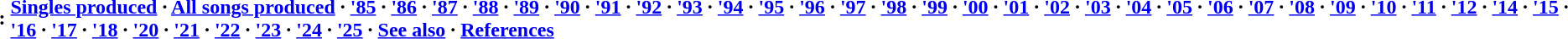<table id="toc" class="toc" summary="Contents" style="margin:auto;">
<tr>
<th>:</th>
<td><strong><a href='#'>Singles produced</a> · <a href='#'>All songs produced</a> · <a href='#'>'85</a> · <a href='#'>'86</a> · <a href='#'>'87</a> · <a href='#'>'88</a> · <a href='#'>'89</a> · <a href='#'>'90</a> · <a href='#'>'91</a> · <a href='#'>'92</a> · <a href='#'>'93</a> · <a href='#'>'94</a> · <a href='#'>'95</a> · <a href='#'>'96</a> · <a href='#'>'97</a> · <a href='#'>'98</a> · <a href='#'>'99</a> · <a href='#'>'00</a> · <a href='#'>'01</a> · <a href='#'>'02</a> · <a href='#'>'03</a> · <a href='#'>'04</a> · <a href='#'>'05</a> · <a href='#'>'06</a> · <a href='#'>'07</a> · <a href='#'>'08</a> · <a href='#'>'09</a> · <a href='#'>'10</a> · <a href='#'>'11</a> · <a href='#'>'12</a> · <a href='#'>'14</a> · <a href='#'>'15</a> · <a href='#'>'16</a> · <a href='#'>'17</a> · <a href='#'>'18</a> · <a href='#'>'20</a> · <a href='#'>'21</a> · <a href='#'>'22</a> · <a href='#'>'23</a> · <a href='#'>'24</a> · <a href='#'>'25</a> · <a href='#'>See also</a> · <a href='#'>References</a> </strong></td>
</tr>
</table>
